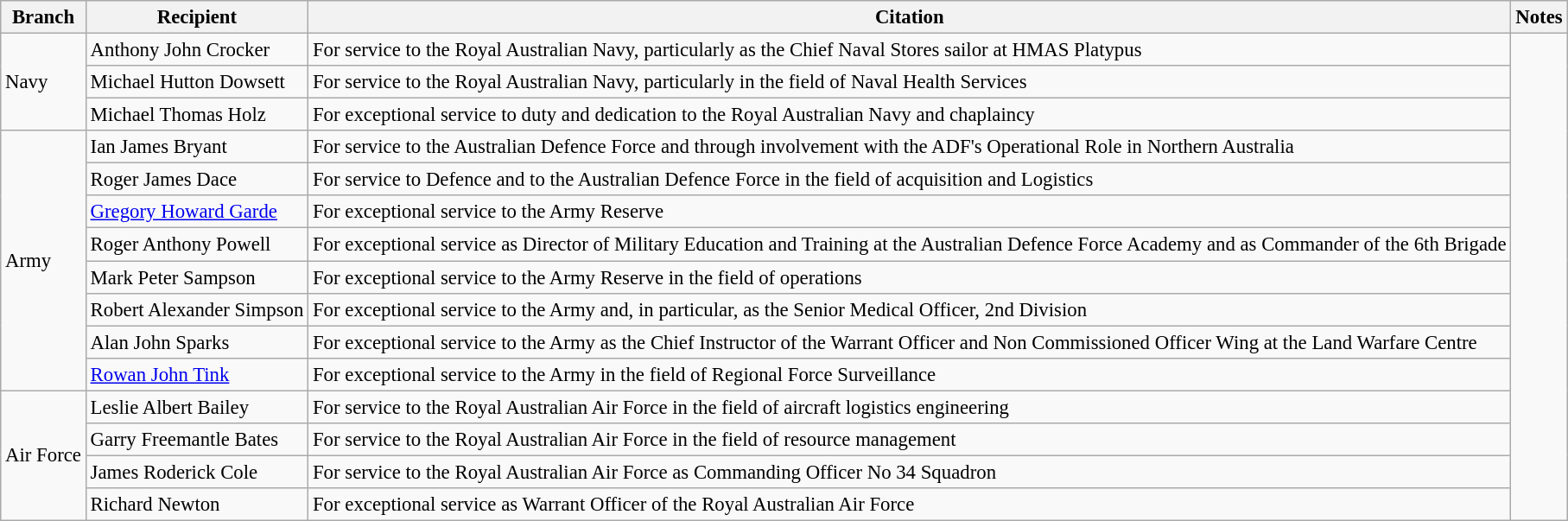<table class="wikitable" style="font-size:95%;">
<tr>
<th>Branch</th>
<th>Recipient</th>
<th>Citation</th>
<th>Notes</th>
</tr>
<tr>
<td rowspan=3>Navy</td>
<td> Anthony John Crocker</td>
<td>For service to the Royal Australian Navy, particularly as the Chief Naval Stores sailor at HMAS Platypus</td>
<td rowspan=15></td>
</tr>
<tr>
<td> Michael Hutton Dowsett</td>
<td>For service to the Royal Australian Navy, particularly in the field of Naval Health Services</td>
</tr>
<tr>
<td> Michael Thomas Holz</td>
<td>For exceptional service to duty and dedication to the Royal Australian Navy and chaplaincy</td>
</tr>
<tr>
<td rowspan=8>Army</td>
<td> Ian James Bryant</td>
<td>For service to the Australian Defence Force and through involvement with the ADF's Operational Role in Northern Australia</td>
</tr>
<tr>
<td> Roger James Dace</td>
<td>For service to Defence and to the Australian Defence Force in the field of acquisition and Logistics</td>
</tr>
<tr>
<td> <a href='#'>Gregory Howard Garde</a></td>
<td>For exceptional service to the Army Reserve</td>
</tr>
<tr>
<td> Roger Anthony Powell</td>
<td>For exceptional service as Director of Military Education and Training at the Australian Defence Force Academy and as Commander of the 6th Brigade</td>
</tr>
<tr>
<td> Mark Peter Sampson</td>
<td>For exceptional service to the Army Reserve in the field of operations</td>
</tr>
<tr>
<td> Robert Alexander Simpson</td>
<td>For exceptional service to the Army and, in particular, as the Senior Medical Officer, 2nd Division</td>
</tr>
<tr>
<td> Alan John Sparks </td>
<td>For exceptional service to the Army as the Chief Instructor of the Warrant Officer and Non Commissioned Officer Wing at the Land Warfare Centre</td>
</tr>
<tr>
<td> <a href='#'>Rowan John Tink</a></td>
<td>For exceptional service to the Army in the field of Regional Force Surveillance</td>
</tr>
<tr>
<td rowspan=4>Air Force</td>
<td> Leslie Albert Bailey</td>
<td>For service to the Royal Australian Air Force in the field of aircraft logistics engineering</td>
</tr>
<tr>
<td> Garry Freemantle Bates</td>
<td>For service to the Royal Australian Air Force in the field of resource management</td>
</tr>
<tr>
<td> James Roderick Cole</td>
<td>For service to the Royal Australian Air Force as Commanding Officer No 34 Squadron</td>
</tr>
<tr>
<td> Richard Newton</td>
<td>For exceptional service as Warrant Officer of the Royal Australian Air Force</td>
</tr>
</table>
